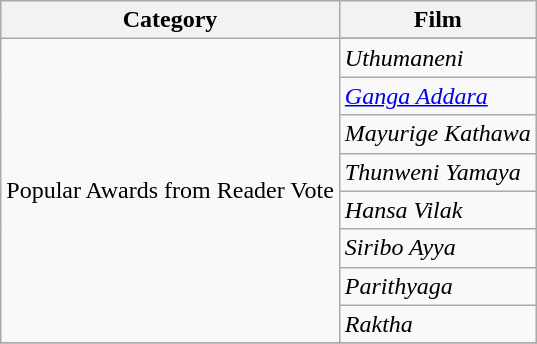<table class="wikitable plainrowheaders sortable">
<tr>
<th scope="col">Category</th>
<th scope="col">Film</th>
</tr>
<tr>
<td rowspan=9>Popular Awards from Reader Vote</td>
</tr>
<tr>
<td><em>Uthumaneni</em></td>
</tr>
<tr>
<td><em><a href='#'>Ganga Addara</a></em></td>
</tr>
<tr>
<td><em>Mayurige Kathawa</em></td>
</tr>
<tr>
<td><em>Thunweni Yamaya</em></td>
</tr>
<tr>
<td><em>Hansa Vilak</em></td>
</tr>
<tr>
<td><em>Siribo Ayya</em></td>
</tr>
<tr>
<td><em>Parithyaga</em></td>
</tr>
<tr>
<td><em>Raktha</em></td>
</tr>
<tr>
</tr>
</table>
